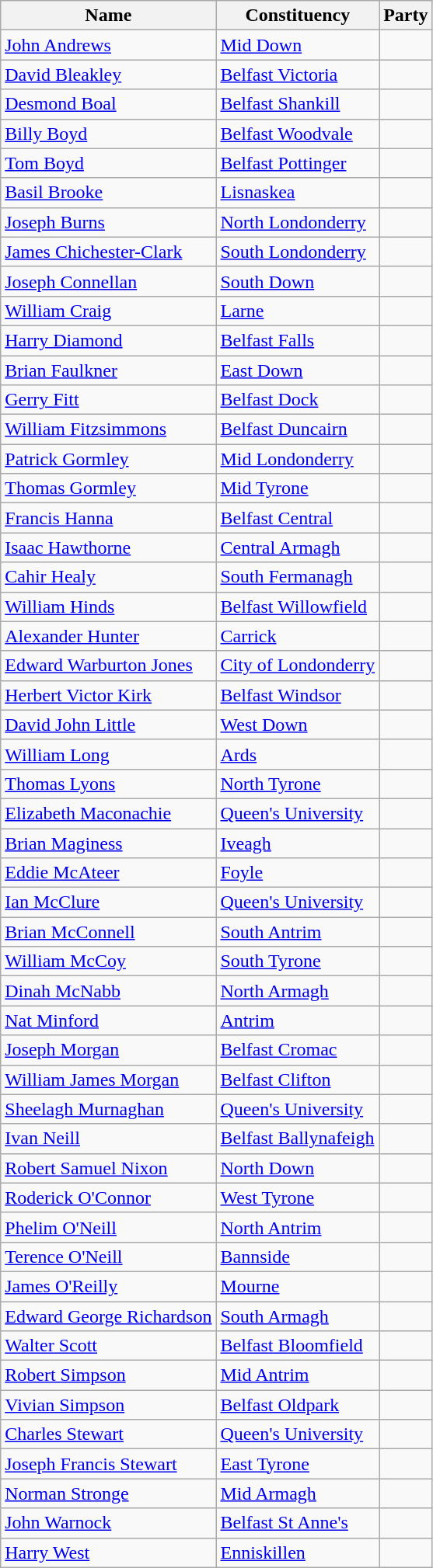<table class="wikitable sortable">
<tr>
<th>Name</th>
<th>Constituency</th>
<th colspan=2>Party</th>
</tr>
<tr>
<td><a href='#'>John Andrews</a></td>
<td><a href='#'>Mid Down</a></td>
<td></td>
</tr>
<tr>
<td><a href='#'>David Bleakley</a></td>
<td><a href='#'>Belfast Victoria</a></td>
<td></td>
</tr>
<tr>
<td><a href='#'>Desmond Boal</a></td>
<td><a href='#'>Belfast Shankill</a></td>
<td></td>
</tr>
<tr>
<td><a href='#'>Billy Boyd</a></td>
<td><a href='#'>Belfast Woodvale</a></td>
<td></td>
</tr>
<tr>
<td><a href='#'>Tom Boyd</a></td>
<td><a href='#'>Belfast Pottinger</a></td>
<td></td>
</tr>
<tr>
<td><a href='#'>Basil Brooke</a></td>
<td><a href='#'>Lisnaskea</a></td>
<td></td>
</tr>
<tr>
<td><a href='#'>Joseph Burns</a></td>
<td><a href='#'>North Londonderry</a></td>
<td></td>
</tr>
<tr>
<td><a href='#'>James Chichester-Clark</a></td>
<td><a href='#'>South Londonderry</a></td>
<td></td>
</tr>
<tr>
<td><a href='#'>Joseph Connellan</a></td>
<td><a href='#'>South Down</a></td>
<td></td>
</tr>
<tr>
<td><a href='#'>William Craig</a></td>
<td><a href='#'>Larne</a></td>
<td></td>
</tr>
<tr>
<td><a href='#'>Harry Diamond</a></td>
<td><a href='#'>Belfast Falls</a></td>
<td></td>
</tr>
<tr>
<td><a href='#'>Brian Faulkner</a></td>
<td><a href='#'>East Down</a></td>
<td></td>
</tr>
<tr>
<td><a href='#'>Gerry Fitt</a></td>
<td><a href='#'>Belfast Dock</a></td>
<td></td>
</tr>
<tr>
<td><a href='#'>William Fitzsimmons</a></td>
<td><a href='#'>Belfast Duncairn</a></td>
<td></td>
</tr>
<tr>
<td><a href='#'>Patrick Gormley</a></td>
<td><a href='#'>Mid Londonderry</a></td>
<td></td>
</tr>
<tr>
<td><a href='#'>Thomas Gormley</a></td>
<td><a href='#'>Mid Tyrone</a></td>
<td></td>
</tr>
<tr>
<td><a href='#'>Francis Hanna</a></td>
<td><a href='#'>Belfast Central</a></td>
<td></td>
</tr>
<tr>
<td><a href='#'>Isaac Hawthorne</a></td>
<td><a href='#'>Central Armagh</a></td>
<td></td>
</tr>
<tr>
<td><a href='#'>Cahir Healy</a></td>
<td><a href='#'>South Fermanagh</a></td>
<td></td>
</tr>
<tr>
<td><a href='#'>William Hinds</a></td>
<td><a href='#'>Belfast Willowfield</a></td>
<td></td>
</tr>
<tr>
<td><a href='#'>Alexander Hunter</a></td>
<td><a href='#'>Carrick</a></td>
<td></td>
</tr>
<tr>
<td><a href='#'>Edward Warburton Jones</a></td>
<td><a href='#'>City of Londonderry</a></td>
<td></td>
</tr>
<tr>
<td><a href='#'>Herbert Victor Kirk</a></td>
<td><a href='#'>Belfast Windsor</a></td>
<td></td>
</tr>
<tr>
<td><a href='#'>David John Little</a></td>
<td><a href='#'>West Down</a></td>
<td></td>
</tr>
<tr>
<td><a href='#'>William Long</a></td>
<td><a href='#'>Ards</a></td>
<td></td>
</tr>
<tr>
<td><a href='#'>Thomas Lyons</a></td>
<td><a href='#'>North Tyrone</a></td>
<td></td>
</tr>
<tr>
<td><a href='#'>Elizabeth Maconachie</a></td>
<td><a href='#'>Queen's University</a></td>
<td></td>
</tr>
<tr>
<td><a href='#'>Brian Maginess</a></td>
<td><a href='#'>Iveagh</a></td>
<td></td>
</tr>
<tr>
<td><a href='#'>Eddie McAteer</a></td>
<td><a href='#'>Foyle</a></td>
<td></td>
</tr>
<tr>
<td><a href='#'>Ian McClure</a></td>
<td><a href='#'>Queen's University</a></td>
<td></td>
</tr>
<tr>
<td><a href='#'>Brian McConnell</a></td>
<td><a href='#'>South Antrim</a></td>
<td></td>
</tr>
<tr>
<td><a href='#'>William McCoy</a></td>
<td><a href='#'>South Tyrone</a></td>
<td></td>
</tr>
<tr>
<td><a href='#'>Dinah McNabb</a></td>
<td><a href='#'>North Armagh</a></td>
<td></td>
</tr>
<tr>
<td><a href='#'>Nat Minford</a></td>
<td><a href='#'>Antrim</a></td>
<td></td>
</tr>
<tr>
<td><a href='#'>Joseph Morgan</a></td>
<td><a href='#'>Belfast Cromac</a></td>
<td></td>
</tr>
<tr>
<td><a href='#'>William James Morgan</a></td>
<td><a href='#'>Belfast Clifton</a></td>
<td></td>
</tr>
<tr>
<td><a href='#'>Sheelagh Murnaghan</a></td>
<td><a href='#'>Queen's University</a></td>
<td></td>
</tr>
<tr>
<td><a href='#'>Ivan Neill</a></td>
<td><a href='#'>Belfast Ballynafeigh</a></td>
<td></td>
</tr>
<tr>
<td><a href='#'>Robert Samuel Nixon</a></td>
<td><a href='#'>North Down</a></td>
<td></td>
</tr>
<tr>
<td><a href='#'>Roderick O'Connor</a></td>
<td><a href='#'>West Tyrone</a></td>
<td></td>
</tr>
<tr>
<td><a href='#'>Phelim O'Neill</a></td>
<td><a href='#'>North Antrim</a></td>
<td></td>
</tr>
<tr>
<td><a href='#'>Terence O'Neill</a></td>
<td><a href='#'>Bannside</a></td>
<td></td>
</tr>
<tr>
<td><a href='#'>James O'Reilly</a></td>
<td><a href='#'>Mourne</a></td>
<td></td>
</tr>
<tr>
<td><a href='#'>Edward George Richardson</a></td>
<td><a href='#'>South Armagh</a></td>
<td></td>
</tr>
<tr>
<td><a href='#'>Walter Scott</a></td>
<td><a href='#'>Belfast Bloomfield</a></td>
<td></td>
</tr>
<tr>
<td><a href='#'>Robert Simpson</a></td>
<td><a href='#'>Mid Antrim</a></td>
<td></td>
</tr>
<tr>
<td><a href='#'>Vivian Simpson</a></td>
<td><a href='#'>Belfast Oldpark</a></td>
<td></td>
</tr>
<tr>
<td><a href='#'>Charles Stewart</a></td>
<td><a href='#'>Queen's University</a></td>
<td></td>
</tr>
<tr>
<td><a href='#'>Joseph Francis Stewart</a></td>
<td><a href='#'>East Tyrone</a></td>
<td></td>
</tr>
<tr>
<td><a href='#'>Norman Stronge</a></td>
<td><a href='#'>Mid Armagh</a></td>
<td></td>
</tr>
<tr>
<td><a href='#'>John Warnock</a></td>
<td><a href='#'>Belfast St Anne's</a></td>
<td></td>
</tr>
<tr>
<td><a href='#'>Harry West</a></td>
<td><a href='#'>Enniskillen</a></td>
<td></td>
</tr>
</table>
